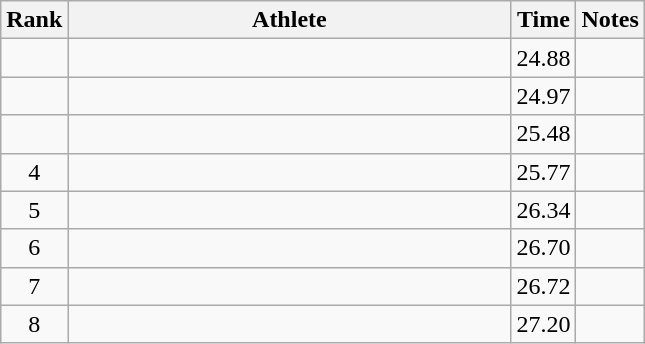<table class="wikitable" style="text-align:center">
<tr>
<th>Rank</th>
<th Style="width:18em">Athlete</th>
<th>Time</th>
<th>Notes</th>
</tr>
<tr>
<td></td>
<td style="text-align:left"></td>
<td>24.88</td>
<td></td>
</tr>
<tr>
<td></td>
<td style="text-align:left"></td>
<td>24.97</td>
<td></td>
</tr>
<tr>
<td></td>
<td style="text-align:left"></td>
<td>25.48</td>
<td></td>
</tr>
<tr>
<td>4</td>
<td style="text-align:left"></td>
<td>25.77</td>
<td></td>
</tr>
<tr>
<td>5</td>
<td style="text-align:left"></td>
<td>26.34</td>
<td></td>
</tr>
<tr>
<td>6</td>
<td style="text-align:left"></td>
<td>26.70</td>
<td></td>
</tr>
<tr>
<td>7</td>
<td style="text-align:left"></td>
<td>26.72</td>
<td></td>
</tr>
<tr>
<td>8</td>
<td style="text-align:left"></td>
<td>27.20</td>
<td></td>
</tr>
</table>
